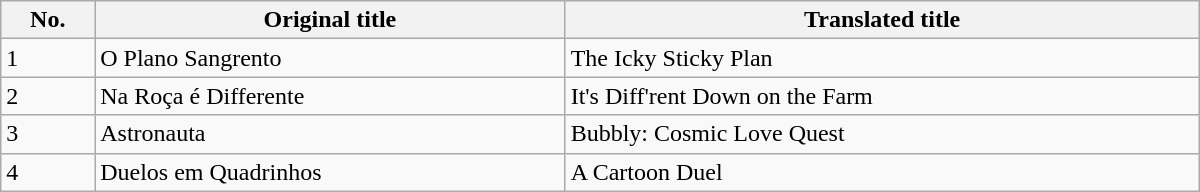<table class=wikitable width=800>
<tr>
<th>No.</th>
<th>Original title</th>
<th>Translated title</th>
</tr>
<tr>
<td>1</td>
<td>O Plano Sangrento</td>
<td>The Icky Sticky Plan</td>
</tr>
<tr>
<td>2</td>
<td>Na Roça é Differente</td>
<td>It's Diff'rent Down on the Farm</td>
</tr>
<tr>
<td>3</td>
<td>Astronauta</td>
<td>Bubbly: Cosmic Love Quest</td>
</tr>
<tr>
<td>4</td>
<td>Duelos em Quadrinhos</td>
<td>A Cartoon Duel</td>
</tr>
</table>
